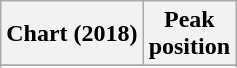<table class="wikitable sortable plainrowheaders">
<tr>
<th>Chart (2018)</th>
<th>Peak<br>position</th>
</tr>
<tr>
</tr>
<tr>
</tr>
<tr>
</tr>
</table>
